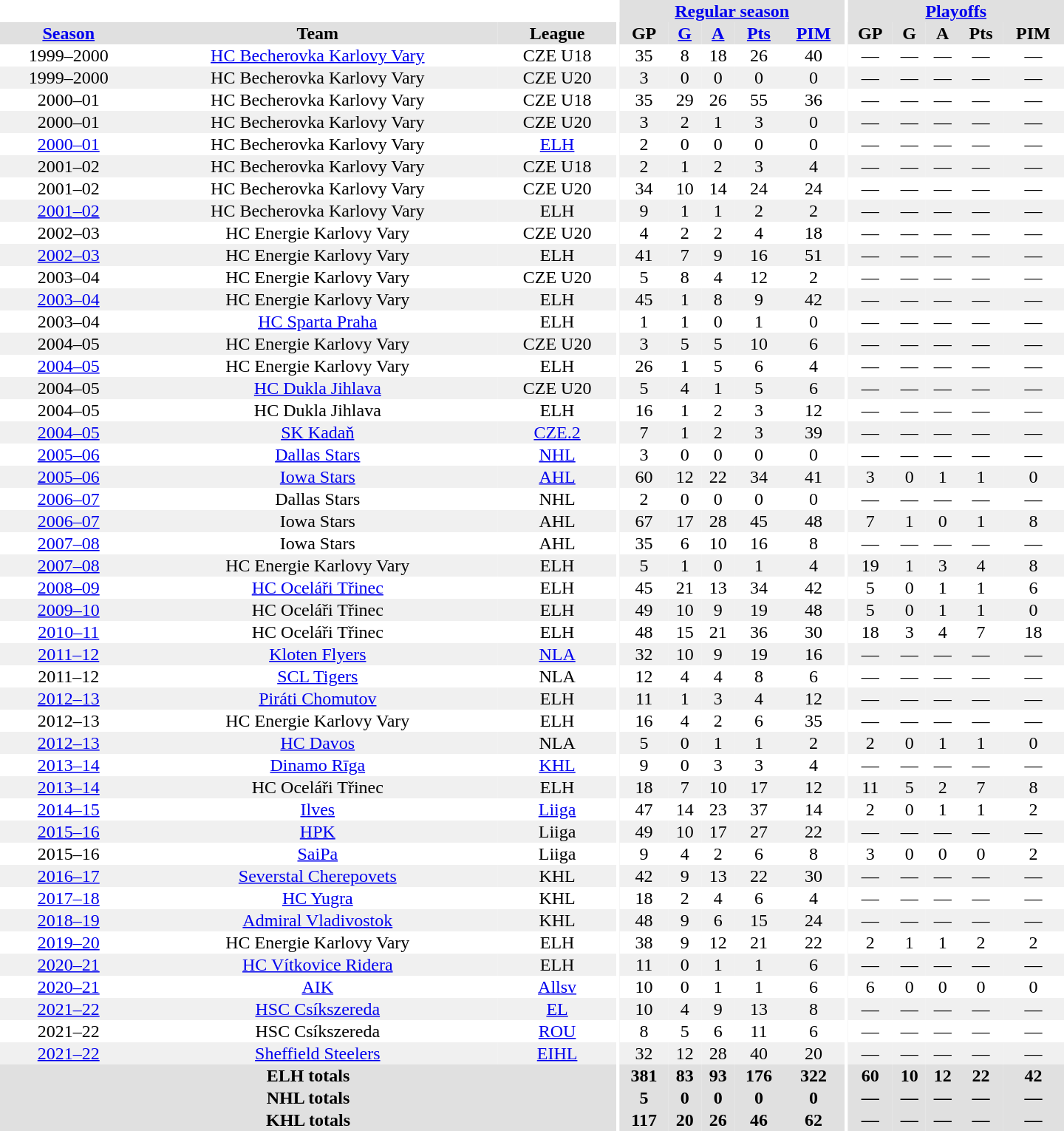<table border="0" cellpadding="1" cellspacing="0" style="text-align:center; width:60em">
<tr bgcolor="#e0e0e0">
<th colspan="3" bgcolor="#ffffff"></th>
<th rowspan="99" bgcolor="#ffffff"></th>
<th colspan="5"><a href='#'>Regular season</a></th>
<th rowspan="99" bgcolor="#ffffff"></th>
<th colspan="5"><a href='#'>Playoffs</a></th>
</tr>
<tr bgcolor="#e0e0e0">
<th><a href='#'>Season</a></th>
<th>Team</th>
<th>League</th>
<th>GP</th>
<th><a href='#'>G</a></th>
<th><a href='#'>A</a></th>
<th><a href='#'>Pts</a></th>
<th><a href='#'>PIM</a></th>
<th>GP</th>
<th>G</th>
<th>A</th>
<th>Pts</th>
<th>PIM</th>
</tr>
<tr>
<td>1999–2000</td>
<td><a href='#'>HC Becherovka Karlovy Vary</a></td>
<td>CZE U18</td>
<td>35</td>
<td>8</td>
<td>18</td>
<td>26</td>
<td>40</td>
<td>—</td>
<td>—</td>
<td>—</td>
<td>—</td>
<td>—</td>
</tr>
<tr bgcolor="#f0f0f0">
<td>1999–2000</td>
<td>HC Becherovka Karlovy Vary</td>
<td>CZE U20</td>
<td>3</td>
<td>0</td>
<td>0</td>
<td>0</td>
<td>0</td>
<td>—</td>
<td>—</td>
<td>—</td>
<td>—</td>
<td>—</td>
</tr>
<tr>
<td>2000–01</td>
<td>HC Becherovka Karlovy Vary</td>
<td>CZE U18</td>
<td>35</td>
<td>29</td>
<td>26</td>
<td>55</td>
<td>36</td>
<td>—</td>
<td>—</td>
<td>—</td>
<td>—</td>
<td>—</td>
</tr>
<tr bgcolor="#f0f0f0">
<td>2000–01</td>
<td>HC Becherovka Karlovy Vary</td>
<td>CZE U20</td>
<td>3</td>
<td>2</td>
<td>1</td>
<td>3</td>
<td>0</td>
<td>—</td>
<td>—</td>
<td>—</td>
<td>—</td>
<td>—</td>
</tr>
<tr>
<td><a href='#'>2000–01</a></td>
<td>HC Becherovka Karlovy Vary</td>
<td><a href='#'>ELH</a></td>
<td>2</td>
<td>0</td>
<td>0</td>
<td>0</td>
<td>0</td>
<td>—</td>
<td>—</td>
<td>—</td>
<td>—</td>
<td>—</td>
</tr>
<tr bgcolor="#f0f0f0">
<td>2001–02</td>
<td>HC Becherovka Karlovy Vary</td>
<td>CZE U18</td>
<td>2</td>
<td>1</td>
<td>2</td>
<td>3</td>
<td>4</td>
<td>—</td>
<td>—</td>
<td>—</td>
<td>—</td>
<td>—</td>
</tr>
<tr>
<td>2001–02</td>
<td>HC Becherovka Karlovy Vary</td>
<td>CZE U20</td>
<td>34</td>
<td>10</td>
<td>14</td>
<td>24</td>
<td>24</td>
<td>—</td>
<td>—</td>
<td>—</td>
<td>—</td>
<td>—</td>
</tr>
<tr bgcolor="#f0f0f0">
<td><a href='#'>2001–02</a></td>
<td>HC Becherovka Karlovy Vary</td>
<td>ELH</td>
<td>9</td>
<td>1</td>
<td>1</td>
<td>2</td>
<td>2</td>
<td>—</td>
<td>—</td>
<td>—</td>
<td>—</td>
<td>—</td>
</tr>
<tr>
<td>2002–03</td>
<td>HC Energie Karlovy Vary</td>
<td>CZE U20</td>
<td>4</td>
<td>2</td>
<td>2</td>
<td>4</td>
<td>18</td>
<td>—</td>
<td>—</td>
<td>—</td>
<td>—</td>
<td>—</td>
</tr>
<tr bgcolor="#f0f0f0">
<td><a href='#'>2002–03</a></td>
<td>HC Energie Karlovy Vary</td>
<td>ELH</td>
<td>41</td>
<td>7</td>
<td>9</td>
<td>16</td>
<td>51</td>
<td>—</td>
<td>—</td>
<td>—</td>
<td>—</td>
<td>—</td>
</tr>
<tr>
<td>2003–04</td>
<td>HC Energie Karlovy Vary</td>
<td>CZE U20</td>
<td>5</td>
<td>8</td>
<td>4</td>
<td>12</td>
<td>2</td>
<td>—</td>
<td>—</td>
<td>—</td>
<td>—</td>
<td>—</td>
</tr>
<tr bgcolor="#f0f0f0">
<td><a href='#'>2003–04</a></td>
<td>HC Energie Karlovy Vary</td>
<td>ELH</td>
<td>45</td>
<td>1</td>
<td>8</td>
<td>9</td>
<td>42</td>
<td>—</td>
<td>—</td>
<td>—</td>
<td>—</td>
<td>—</td>
</tr>
<tr>
<td>2003–04</td>
<td><a href='#'>HC Sparta Praha</a></td>
<td>ELH</td>
<td>1</td>
<td>1</td>
<td>0</td>
<td>1</td>
<td>0</td>
<td>—</td>
<td>—</td>
<td>—</td>
<td>—</td>
<td>—</td>
</tr>
<tr bgcolor="#f0f0f0">
<td>2004–05</td>
<td>HC Energie Karlovy Vary</td>
<td>CZE U20</td>
<td>3</td>
<td>5</td>
<td>5</td>
<td>10</td>
<td>6</td>
<td>—</td>
<td>—</td>
<td>—</td>
<td>—</td>
<td>—</td>
</tr>
<tr>
<td><a href='#'>2004–05</a></td>
<td>HC Energie Karlovy Vary</td>
<td>ELH</td>
<td>26</td>
<td>1</td>
<td>5</td>
<td>6</td>
<td>4</td>
<td>—</td>
<td>—</td>
<td>—</td>
<td>—</td>
<td>—</td>
</tr>
<tr bgcolor="#f0f0f0">
<td>2004–05</td>
<td><a href='#'>HC Dukla Jihlava</a></td>
<td>CZE U20</td>
<td>5</td>
<td>4</td>
<td>1</td>
<td>5</td>
<td>6</td>
<td>—</td>
<td>—</td>
<td>—</td>
<td>—</td>
<td>—</td>
</tr>
<tr>
<td>2004–05</td>
<td>HC Dukla Jihlava</td>
<td>ELH</td>
<td>16</td>
<td>1</td>
<td>2</td>
<td>3</td>
<td>12</td>
<td>—</td>
<td>—</td>
<td>—</td>
<td>—</td>
<td>—</td>
</tr>
<tr bgcolor="#f0f0f0">
<td><a href='#'>2004–05</a></td>
<td><a href='#'>SK Kadaň</a></td>
<td><a href='#'>CZE.2</a></td>
<td>7</td>
<td>1</td>
<td>2</td>
<td>3</td>
<td>39</td>
<td>—</td>
<td>—</td>
<td>—</td>
<td>—</td>
<td>—</td>
</tr>
<tr>
<td><a href='#'>2005–06</a></td>
<td><a href='#'>Dallas Stars</a></td>
<td><a href='#'>NHL</a></td>
<td>3</td>
<td>0</td>
<td>0</td>
<td>0</td>
<td>0</td>
<td>—</td>
<td>—</td>
<td>—</td>
<td>—</td>
<td>—</td>
</tr>
<tr bgcolor="#f0f0f0">
<td><a href='#'>2005–06</a></td>
<td><a href='#'>Iowa Stars</a></td>
<td><a href='#'>AHL</a></td>
<td>60</td>
<td>12</td>
<td>22</td>
<td>34</td>
<td>41</td>
<td>3</td>
<td>0</td>
<td>1</td>
<td>1</td>
<td>0</td>
</tr>
<tr>
<td><a href='#'>2006–07</a></td>
<td>Dallas Stars</td>
<td>NHL</td>
<td>2</td>
<td>0</td>
<td>0</td>
<td>0</td>
<td>0</td>
<td>—</td>
<td>—</td>
<td>—</td>
<td>—</td>
<td>—</td>
</tr>
<tr bgcolor="#f0f0f0">
<td><a href='#'>2006–07</a></td>
<td>Iowa Stars</td>
<td>AHL</td>
<td>67</td>
<td>17</td>
<td>28</td>
<td>45</td>
<td>48</td>
<td>7</td>
<td>1</td>
<td>0</td>
<td>1</td>
<td>8</td>
</tr>
<tr>
<td><a href='#'>2007–08</a></td>
<td>Iowa Stars</td>
<td>AHL</td>
<td>35</td>
<td>6</td>
<td>10</td>
<td>16</td>
<td>8</td>
<td>—</td>
<td>—</td>
<td>—</td>
<td>—</td>
<td>—</td>
</tr>
<tr bgcolor="#f0f0f0">
<td><a href='#'>2007–08</a></td>
<td>HC Energie Karlovy Vary</td>
<td>ELH</td>
<td>5</td>
<td>1</td>
<td>0</td>
<td>1</td>
<td>4</td>
<td>19</td>
<td>1</td>
<td>3</td>
<td>4</td>
<td>8</td>
</tr>
<tr>
<td><a href='#'>2008–09</a></td>
<td><a href='#'>HC Oceláři Třinec</a></td>
<td>ELH</td>
<td>45</td>
<td>21</td>
<td>13</td>
<td>34</td>
<td>42</td>
<td>5</td>
<td>0</td>
<td>1</td>
<td>1</td>
<td>6</td>
</tr>
<tr bgcolor="#f0f0f0">
<td><a href='#'>2009–10</a></td>
<td>HC Oceláři Třinec</td>
<td>ELH</td>
<td>49</td>
<td>10</td>
<td>9</td>
<td>19</td>
<td>48</td>
<td>5</td>
<td>0</td>
<td>1</td>
<td>1</td>
<td>0</td>
</tr>
<tr>
<td><a href='#'>2010–11</a></td>
<td>HC Oceláři Třinec</td>
<td>ELH</td>
<td>48</td>
<td>15</td>
<td>21</td>
<td>36</td>
<td>30</td>
<td>18</td>
<td>3</td>
<td>4</td>
<td>7</td>
<td>18</td>
</tr>
<tr bgcolor="#f0f0f0">
<td><a href='#'>2011–12</a></td>
<td><a href='#'>Kloten Flyers</a></td>
<td><a href='#'>NLA</a></td>
<td>32</td>
<td>10</td>
<td>9</td>
<td>19</td>
<td>16</td>
<td>—</td>
<td>—</td>
<td>—</td>
<td>—</td>
<td>—</td>
</tr>
<tr>
<td>2011–12</td>
<td><a href='#'>SCL Tigers</a></td>
<td>NLA</td>
<td>12</td>
<td>4</td>
<td>4</td>
<td>8</td>
<td>6</td>
<td>—</td>
<td>—</td>
<td>—</td>
<td>—</td>
<td>—</td>
</tr>
<tr bgcolor="#f0f0f0">
<td><a href='#'>2012–13</a></td>
<td><a href='#'>Piráti Chomutov</a></td>
<td>ELH</td>
<td>11</td>
<td>1</td>
<td>3</td>
<td>4</td>
<td>12</td>
<td>—</td>
<td>—</td>
<td>—</td>
<td>—</td>
<td>—</td>
</tr>
<tr>
<td>2012–13</td>
<td>HC Energie Karlovy Vary</td>
<td>ELH</td>
<td>16</td>
<td>4</td>
<td>2</td>
<td>6</td>
<td>35</td>
<td>—</td>
<td>—</td>
<td>—</td>
<td>—</td>
<td>—</td>
</tr>
<tr bgcolor="#f0f0f0">
<td><a href='#'>2012–13</a></td>
<td><a href='#'>HC Davos</a></td>
<td>NLA</td>
<td>5</td>
<td>0</td>
<td>1</td>
<td>1</td>
<td>2</td>
<td>2</td>
<td>0</td>
<td>1</td>
<td>1</td>
<td>0</td>
</tr>
<tr>
<td><a href='#'>2013–14</a></td>
<td><a href='#'>Dinamo Rīga</a></td>
<td><a href='#'>KHL</a></td>
<td>9</td>
<td>0</td>
<td>3</td>
<td>3</td>
<td>4</td>
<td>—</td>
<td>—</td>
<td>—</td>
<td>—</td>
<td>—</td>
</tr>
<tr bgcolor="#f0f0f0">
<td><a href='#'>2013–14</a></td>
<td>HC Oceláři Třinec</td>
<td>ELH</td>
<td>18</td>
<td>7</td>
<td>10</td>
<td>17</td>
<td>12</td>
<td>11</td>
<td>5</td>
<td>2</td>
<td>7</td>
<td>8</td>
</tr>
<tr>
<td><a href='#'>2014–15</a></td>
<td><a href='#'>Ilves</a></td>
<td><a href='#'>Liiga</a></td>
<td>47</td>
<td>14</td>
<td>23</td>
<td>37</td>
<td>14</td>
<td>2</td>
<td>0</td>
<td>1</td>
<td>1</td>
<td>2</td>
</tr>
<tr bgcolor="#f0f0f0">
<td><a href='#'>2015–16</a></td>
<td><a href='#'>HPK</a></td>
<td>Liiga</td>
<td>49</td>
<td>10</td>
<td>17</td>
<td>27</td>
<td>22</td>
<td>—</td>
<td>—</td>
<td>—</td>
<td>—</td>
<td>—</td>
</tr>
<tr>
<td>2015–16</td>
<td><a href='#'>SaiPa</a></td>
<td>Liiga</td>
<td>9</td>
<td>4</td>
<td>2</td>
<td>6</td>
<td>8</td>
<td>3</td>
<td>0</td>
<td>0</td>
<td>0</td>
<td>2</td>
</tr>
<tr bgcolor="#f0f0f0">
<td><a href='#'>2016–17</a></td>
<td><a href='#'>Severstal Cherepovets</a></td>
<td>KHL</td>
<td>42</td>
<td>9</td>
<td>13</td>
<td>22</td>
<td>30</td>
<td>—</td>
<td>—</td>
<td>—</td>
<td>—</td>
<td>—</td>
</tr>
<tr>
<td><a href='#'>2017–18</a></td>
<td><a href='#'>HC Yugra</a></td>
<td>KHL</td>
<td>18</td>
<td>2</td>
<td>4</td>
<td>6</td>
<td>4</td>
<td>—</td>
<td>—</td>
<td>—</td>
<td>—</td>
<td>—</td>
</tr>
<tr bgcolor="#f0f0f0">
<td><a href='#'>2018–19</a></td>
<td><a href='#'>Admiral Vladivostok</a></td>
<td>KHL</td>
<td>48</td>
<td>9</td>
<td>6</td>
<td>15</td>
<td>24</td>
<td>—</td>
<td>—</td>
<td>—</td>
<td>—</td>
<td>—</td>
</tr>
<tr>
<td><a href='#'>2019–20</a></td>
<td>HC Energie Karlovy Vary</td>
<td>ELH</td>
<td>38</td>
<td>9</td>
<td>12</td>
<td>21</td>
<td>22</td>
<td>2</td>
<td>1</td>
<td>1</td>
<td>2</td>
<td>2</td>
</tr>
<tr bgcolor="#f0f0f0">
<td><a href='#'>2020–21</a></td>
<td><a href='#'>HC Vítkovice Ridera</a></td>
<td>ELH</td>
<td>11</td>
<td>0</td>
<td>1</td>
<td>1</td>
<td>6</td>
<td>—</td>
<td>—</td>
<td>—</td>
<td>—</td>
<td>—</td>
</tr>
<tr>
<td><a href='#'>2020–21</a></td>
<td><a href='#'>AIK</a></td>
<td><a href='#'>Allsv</a></td>
<td>10</td>
<td>0</td>
<td>1</td>
<td>1</td>
<td>6</td>
<td>6</td>
<td>0</td>
<td>0</td>
<td>0</td>
<td>0</td>
</tr>
<tr bgcolor="#f0f0f0">
<td><a href='#'>2021–22</a></td>
<td><a href='#'>HSC Csíkszereda</a></td>
<td><a href='#'>EL</a></td>
<td>10</td>
<td>4</td>
<td>9</td>
<td>13</td>
<td>8</td>
<td>—</td>
<td>—</td>
<td>—</td>
<td>—</td>
<td>—</td>
</tr>
<tr>
<td>2021–22</td>
<td>HSC Csíkszereda</td>
<td><a href='#'>ROU</a></td>
<td>8</td>
<td>5</td>
<td>6</td>
<td>11</td>
<td>6</td>
<td>—</td>
<td>—</td>
<td>—</td>
<td>—</td>
<td>—</td>
</tr>
<tr bgcolor="#f0f0f0">
<td><a href='#'>2021–22</a></td>
<td><a href='#'>Sheffield Steelers</a></td>
<td><a href='#'>EIHL</a></td>
<td>32</td>
<td>12</td>
<td>28</td>
<td>40</td>
<td>20</td>
<td>—</td>
<td>—</td>
<td>—</td>
<td>—</td>
<td>—</td>
</tr>
<tr bgcolor="#e0e0e0">
<th colspan="3">ELH totals</th>
<th>381</th>
<th>83</th>
<th>93</th>
<th>176</th>
<th>322</th>
<th>60</th>
<th>10</th>
<th>12</th>
<th>22</th>
<th>42</th>
</tr>
<tr bgcolor="#e0e0e0">
<th colspan="3">NHL totals</th>
<th>5</th>
<th>0</th>
<th>0</th>
<th>0</th>
<th>0</th>
<th>—</th>
<th>—</th>
<th>—</th>
<th>—</th>
<th>—</th>
</tr>
<tr bgcolor="#e0e0e0">
<th colspan="3">KHL totals</th>
<th>117</th>
<th>20</th>
<th>26</th>
<th>46</th>
<th>62</th>
<th>—</th>
<th>—</th>
<th>—</th>
<th>—</th>
<th>—</th>
</tr>
</table>
